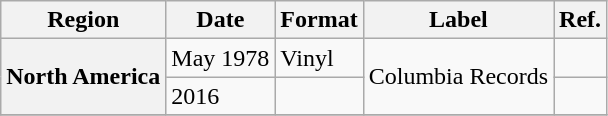<table class="wikitable plainrowheaders">
<tr>
<th scope="col">Region</th>
<th scope="col">Date</th>
<th scope="col">Format</th>
<th scope="col">Label</th>
<th scope="col">Ref.</th>
</tr>
<tr>
<th scope="row" rowspan="2">North America</th>
<td>May 1978</td>
<td>Vinyl</td>
<td rowspan="2">Columbia Records</td>
<td></td>
</tr>
<tr>
<td>2016</td>
<td></td>
<td></td>
</tr>
<tr>
</tr>
</table>
